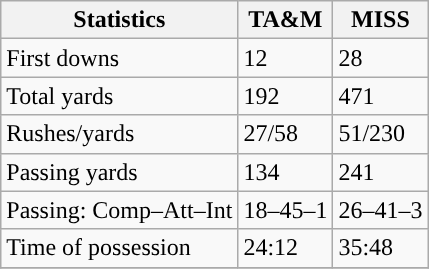<table class="wikitable" style="float: left;">
<tr>
<th>Statistics</th>
<th>TA&M</th>
<th>MISS</th>
</tr>
<tr>
<td>First downs</td>
<td>12</td>
<td>28</td>
</tr>
<tr>
<td>Total yards</td>
<td>192</td>
<td>471</td>
</tr>
<tr>
<td>Rushes/yards</td>
<td>27/58</td>
<td>51/230</td>
</tr>
<tr>
<td>Passing yards</td>
<td>134</td>
<td>241</td>
</tr>
<tr>
<td>Passing: Comp–Att–Int</td>
<td>18–45–1</td>
<td>26–41–3</td>
</tr>
<tr>
<td>Time of possession</td>
<td>24:12</td>
<td>35:48</td>
</tr>
<tr>
</tr>
</table>
